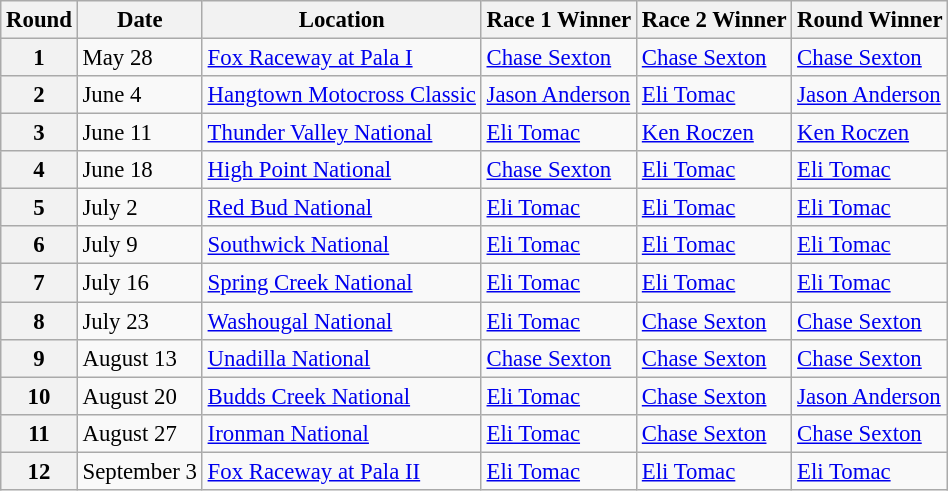<table class="wikitable" style="font-size: 95%;">
<tr>
<th align=center>Round</th>
<th align=center>Date</th>
<th align=center>Location</th>
<th align=center>Race 1 Winner</th>
<th align=center>Race 2 Winner</th>
<th align=center>Round Winner</th>
</tr>
<tr>
<th>1</th>
<td>May 28</td>
<td> <a href='#'>Fox Raceway at Pala I</a></td>
<td> <a href='#'>Chase Sexton</a></td>
<td> <a href='#'>Chase Sexton</a></td>
<td> <a href='#'>Chase Sexton</a></td>
</tr>
<tr>
<th>2</th>
<td>June 4</td>
<td> <a href='#'>Hangtown Motocross Classic</a></td>
<td> <a href='#'>Jason Anderson</a></td>
<td> <a href='#'>Eli Tomac</a></td>
<td> <a href='#'>Jason Anderson</a></td>
</tr>
<tr>
<th>3</th>
<td>June 11</td>
<td> <a href='#'>Thunder Valley National</a></td>
<td> <a href='#'>Eli Tomac</a></td>
<td> <a href='#'>Ken Roczen</a></td>
<td> <a href='#'>Ken Roczen</a></td>
</tr>
<tr>
<th>4</th>
<td>June 18</td>
<td> <a href='#'>High Point National</a></td>
<td> <a href='#'>Chase Sexton</a></td>
<td> <a href='#'>Eli Tomac</a></td>
<td> <a href='#'>Eli Tomac</a></td>
</tr>
<tr>
<th>5</th>
<td>July 2</td>
<td> <a href='#'>Red Bud National</a></td>
<td> <a href='#'>Eli Tomac</a></td>
<td> <a href='#'>Eli Tomac</a></td>
<td> <a href='#'>Eli Tomac</a></td>
</tr>
<tr>
<th>6</th>
<td>July 9</td>
<td> <a href='#'>Southwick National</a></td>
<td> <a href='#'>Eli Tomac</a></td>
<td> <a href='#'>Eli Tomac</a></td>
<td> <a href='#'>Eli Tomac</a></td>
</tr>
<tr>
<th>7</th>
<td>July 16</td>
<td> <a href='#'>Spring Creek National</a></td>
<td> <a href='#'>Eli Tomac</a></td>
<td> <a href='#'>Eli Tomac</a></td>
<td> <a href='#'>Eli Tomac</a></td>
</tr>
<tr>
<th>8</th>
<td>July 23</td>
<td> <a href='#'>Washougal National</a></td>
<td> <a href='#'>Eli Tomac</a></td>
<td> <a href='#'>Chase Sexton</a></td>
<td> <a href='#'>Chase Sexton</a></td>
</tr>
<tr>
<th>9</th>
<td>August 13</td>
<td> <a href='#'>Unadilla National</a></td>
<td> <a href='#'>Chase Sexton</a></td>
<td> <a href='#'>Chase Sexton</a></td>
<td> <a href='#'>Chase Sexton</a></td>
</tr>
<tr>
<th>10</th>
<td>August 20</td>
<td> <a href='#'>Budds Creek National</a></td>
<td> <a href='#'>Eli Tomac</a></td>
<td> <a href='#'>Chase Sexton</a></td>
<td> <a href='#'>Jason Anderson</a></td>
</tr>
<tr>
<th>11</th>
<td>August 27</td>
<td> <a href='#'>Ironman National</a></td>
<td> <a href='#'>Eli Tomac</a></td>
<td> <a href='#'>Chase Sexton</a></td>
<td> <a href='#'>Chase Sexton</a></td>
</tr>
<tr>
<th>12</th>
<td>September 3</td>
<td> <a href='#'>Fox Raceway at Pala II</a></td>
<td> <a href='#'>Eli Tomac</a></td>
<td> <a href='#'>Eli Tomac</a></td>
<td> <a href='#'>Eli Tomac</a></td>
</tr>
</table>
